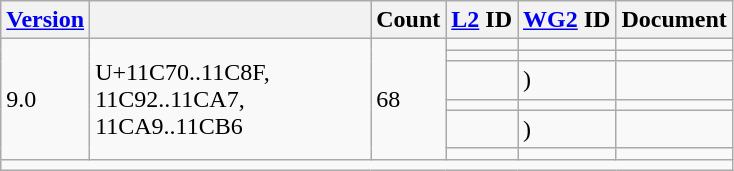<table class="wikitable sticky-header">
<tr>
<th><a href='#'>Version</a></th>
<th></th>
<th>Count</th>
<th><a href='#'>L2</a> ID</th>
<th><a href='#'>WG2</a> ID</th>
<th>Document</th>
</tr>
<tr>
<td rowspan="6">9.0</td>
<td rowspan="6" width="180">U+11C70..11C8F, 11C92..11CA7, 11CA9..11CB6</td>
<td rowspan="6">68</td>
<td></td>
<td></td>
<td></td>
</tr>
<tr>
<td></td>
<td></td>
<td></td>
</tr>
<tr>
<td></td>
<td> )</td>
<td></td>
</tr>
<tr>
<td></td>
<td></td>
<td></td>
</tr>
<tr>
<td></td>
<td> )</td>
<td></td>
</tr>
<tr>
<td></td>
<td></td>
<td></td>
</tr>
<tr class="sortbottom">
<td colspan="6"></td>
</tr>
</table>
